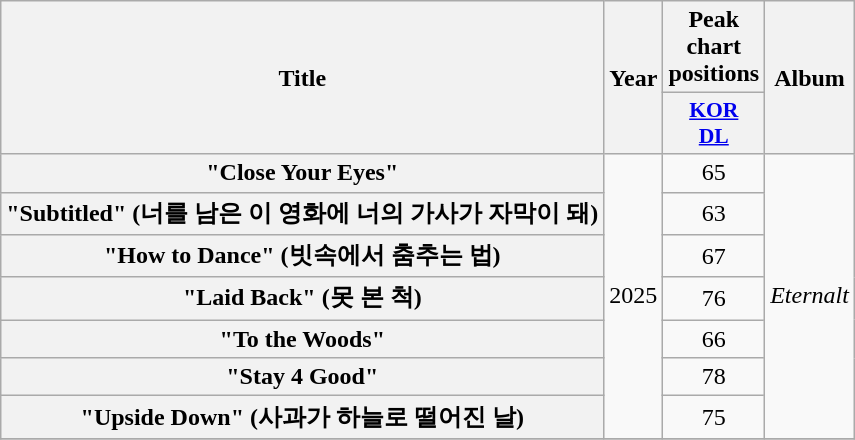<table class="wikitable plainrowheaders" style="text-align:center">
<tr>
<th scope="col" rowspan="2">Title</th>
<th scope="col" rowspan="2">Year</th>
<th scope="col" colspan="1">Peak chart positions</th>
<th scope="col" rowspan="2">Album</th>
</tr>
<tr>
<th scope="col" style="font-size:90%; width:3em"><a href='#'>KOR<br>DL</a><br></th>
</tr>
<tr>
<th scope="row">"Close Your Eyes"</th>
<td rowspan="7">2025</td>
<td>65</td>
<td rowspan="7"><em>Eternalt</em></td>
</tr>
<tr>
<th scope="row">"Subtitled" (너를 남은 이 영화에 너의 가사가 자막이 돼)</th>
<td>63</td>
</tr>
<tr>
<th scope="row">"How to Dance" (빗속에서 춤추는 법)</th>
<td>67</td>
</tr>
<tr>
<th scope="row">"Laid Back" (못 본 척)</th>
<td>76</td>
</tr>
<tr>
<th scope="row">"To the Woods"</th>
<td>66</td>
</tr>
<tr>
<th scope="row">"Stay 4 Good"</th>
<td>78</td>
</tr>
<tr>
<th scope="row">"Upside Down" (사과가 하늘로 떨어진 날)</th>
<td>75</td>
</tr>
<tr>
</tr>
</table>
